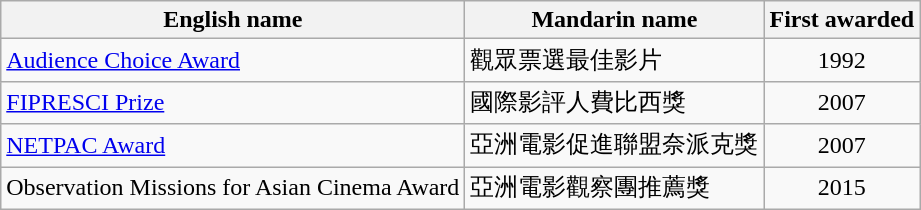<table class="wikitable">
<tr align="left">
<th>English name</th>
<th>Mandarin name</th>
<th>First awarded</th>
</tr>
<tr>
<td><a href='#'>Audience Choice Award</a></td>
<td>觀眾票選最佳影片</td>
<td align="center">1992</td>
</tr>
<tr>
<td><a href='#'>FIPRESCI Prize</a></td>
<td>國際影評人費比西獎</td>
<td align="center">2007</td>
</tr>
<tr>
<td><a href='#'>NETPAC Award</a></td>
<td>亞洲電影促進聯盟奈派克獎</td>
<td align="center">2007</td>
</tr>
<tr>
<td>Observation Missions for Asian Cinema Award</td>
<td>亞洲電影觀察團推薦獎</td>
<td align="center">2015</td>
</tr>
</table>
